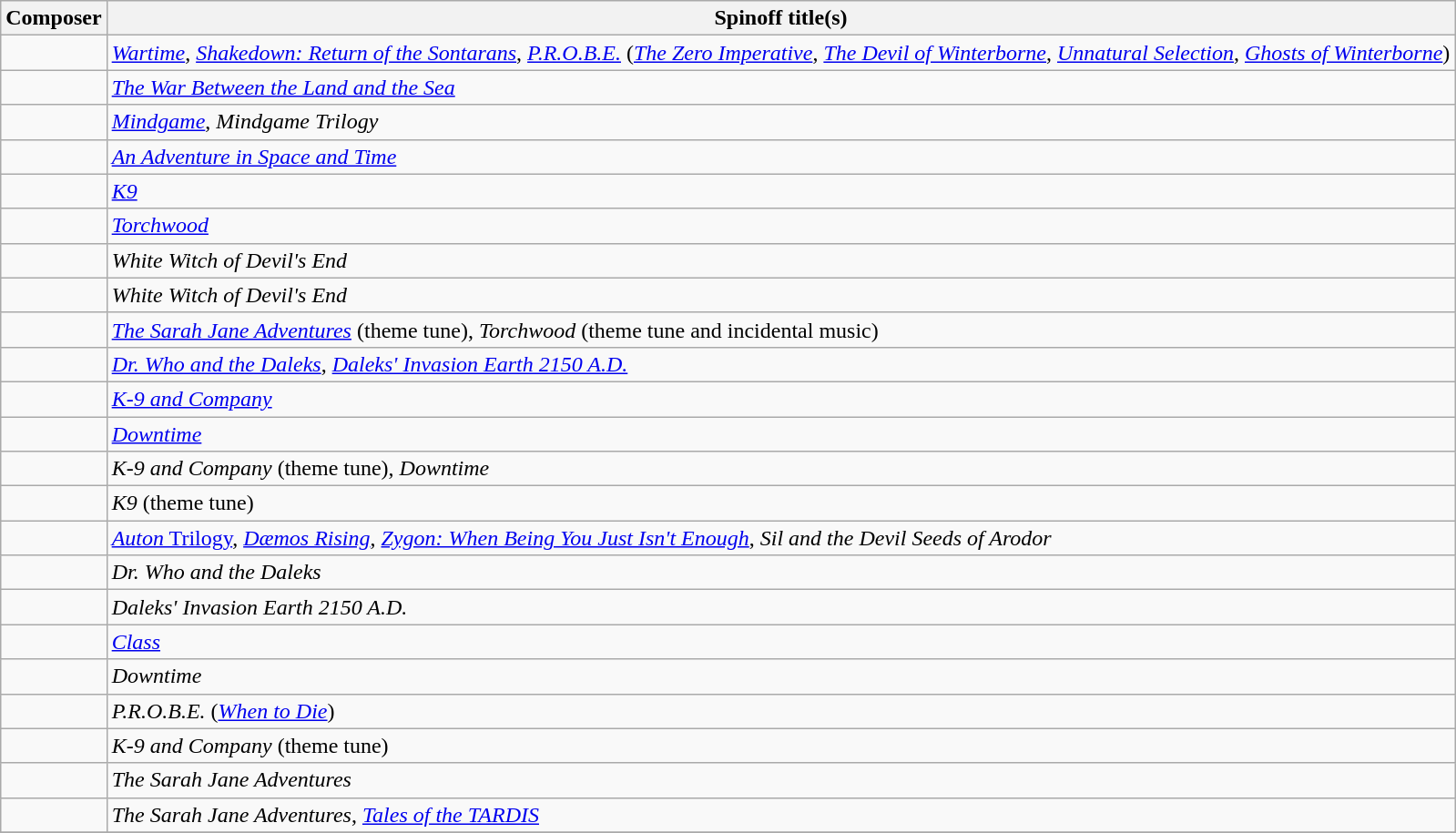<table class="wikitable sortable">
<tr>
<th>Composer</th>
<th>Spinoff title(s)</th>
</tr>
<tr>
<td></td>
<td><em><a href='#'>Wartime</a></em>, <em><a href='#'>Shakedown: Return of the Sontarans</a></em>, <em><a href='#'>P.R.O.B.E.</a></em> (<em><a href='#'>The Zero Imperative</a></em>, <em><a href='#'>The Devil of Winterborne</a></em>, <em><a href='#'>Unnatural Selection</a></em>, <em><a href='#'>Ghosts of Winterborne</a></em>)</td>
</tr>
<tr>
<td></td>
<td><em><a href='#'>The War Between the Land and the Sea</a></em></td>
</tr>
<tr>
<td></td>
<td><em><a href='#'>Mindgame</a></em>, <em>Mindgame Trilogy</em></td>
</tr>
<tr>
<td></td>
<td><em><a href='#'>An Adventure in Space and Time</a></em></td>
</tr>
<tr>
<td></td>
<td><em><a href='#'>K9</a></em></td>
</tr>
<tr>
<td></td>
<td><em><a href='#'>Torchwood</a></em></td>
</tr>
<tr>
<td></td>
<td><em>White Witch of Devil's End</em></td>
</tr>
<tr>
<td></td>
<td><em>White Witch of Devil's End</em></td>
</tr>
<tr>
<td></td>
<td><em><a href='#'>The Sarah Jane Adventures</a></em> (theme tune), <em>Torchwood</em> (theme tune and incidental music)</td>
</tr>
<tr>
<td></td>
<td><em><a href='#'>Dr. Who and the Daleks</a></em>, <em><a href='#'>Daleks' Invasion Earth 2150 A.D.</a></em></td>
</tr>
<tr>
<td></td>
<td><em><a href='#'>K-9 and Company</a></em></td>
</tr>
<tr>
<td></td>
<td><em><a href='#'>Downtime</a></em></td>
</tr>
<tr>
<td></td>
<td><em>K-9 and Company</em> (theme tune), <em>Downtime</em></td>
</tr>
<tr>
<td></td>
<td><em>K9</em> (theme tune)</td>
</tr>
<tr>
<td></td>
<td><a href='#'><em>Auton</em> Trilogy</a>, <em><a href='#'>Dæmos Rising</a></em>, <em><a href='#'>Zygon: When Being You Just Isn't Enough</a></em>, <em>Sil and the Devil Seeds of Arodor</em></td>
</tr>
<tr>
<td></td>
<td><em>Dr. Who and the Daleks</em></td>
</tr>
<tr>
<td></td>
<td><em>Daleks' Invasion Earth 2150 A.D.</em></td>
</tr>
<tr>
<td></td>
<td><em><a href='#'>Class</a></em></td>
</tr>
<tr>
<td></td>
<td><em>Downtime</em></td>
</tr>
<tr>
<td></td>
<td><em>P.R.O.B.E.</em> (<em><a href='#'>When to Die</a></em>)</td>
</tr>
<tr>
<td></td>
<td><em>K-9 and Company</em> (theme tune)</td>
</tr>
<tr>
<td></td>
<td><em>The Sarah Jane Adventures</em></td>
</tr>
<tr>
<td></td>
<td><em>The Sarah Jane Adventures</em>, <em><a href='#'>Tales of the TARDIS</a></em></td>
</tr>
<tr>
</tr>
</table>
